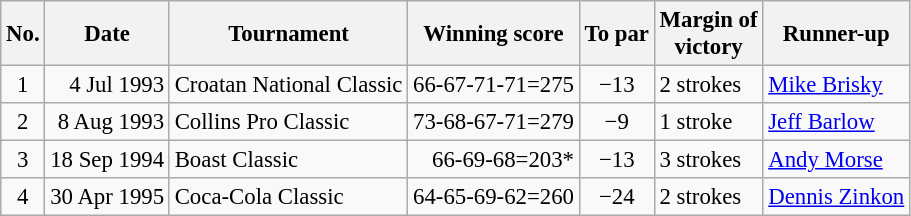<table class="wikitable" style="font-size:95%;">
<tr>
<th>No.</th>
<th>Date</th>
<th>Tournament</th>
<th>Winning score</th>
<th>To par</th>
<th>Margin of<br>victory</th>
<th>Runner-up</th>
</tr>
<tr>
<td align=center>1</td>
<td align=right>4 Jul 1993</td>
<td>Croatan National Classic</td>
<td align=right>66-67-71-71=275</td>
<td align=center>−13</td>
<td>2 strokes</td>
<td> <a href='#'>Mike Brisky</a></td>
</tr>
<tr>
<td align=center>2</td>
<td align=right>8 Aug 1993</td>
<td>Collins Pro Classic</td>
<td align=right>73-68-67-71=279</td>
<td align=center>−9</td>
<td>1 stroke</td>
<td> <a href='#'>Jeff Barlow</a></td>
</tr>
<tr>
<td align=center>3</td>
<td align=right>18 Sep 1994</td>
<td>Boast Classic</td>
<td align=right>66-69-68=203*</td>
<td align=center>−13</td>
<td>3 strokes</td>
<td> <a href='#'>Andy Morse</a></td>
</tr>
<tr>
<td align=center>4</td>
<td align=right>30 Apr 1995</td>
<td>Coca-Cola Classic</td>
<td align=right>64-65-69-62=260</td>
<td align=center>−24</td>
<td>2 strokes</td>
<td> <a href='#'>Dennis Zinkon</a></td>
</tr>
</table>
